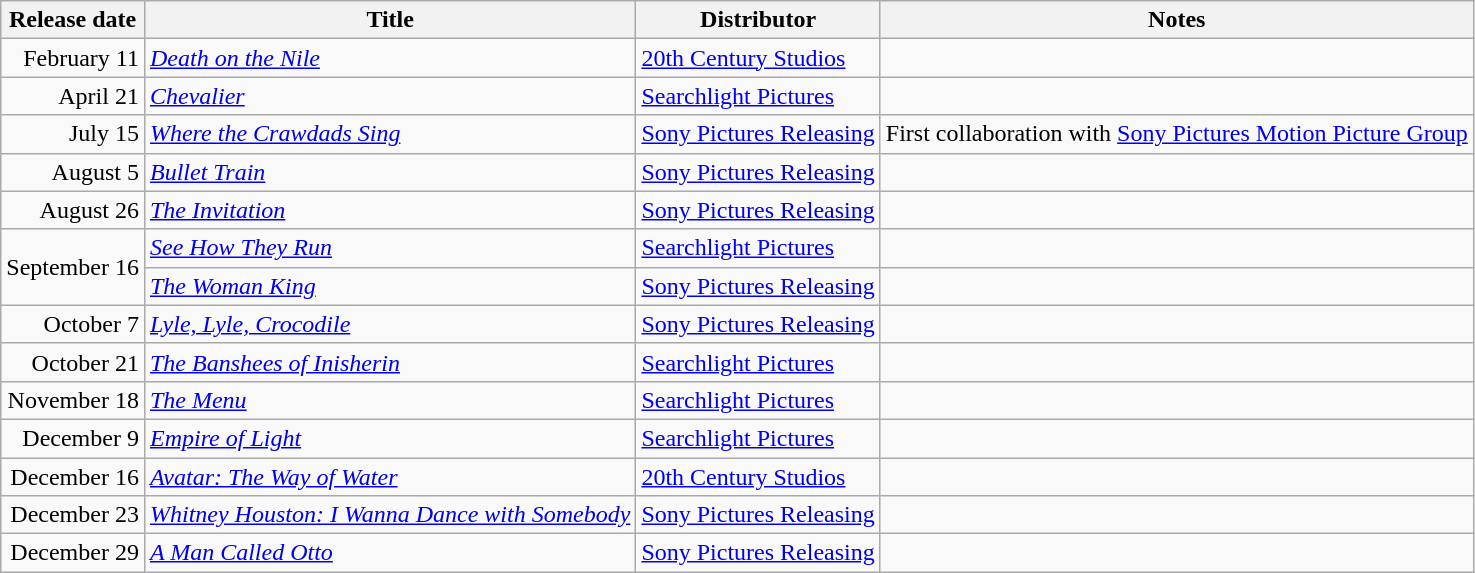<table class="wikitable sortable">
<tr>
<th>Release date</th>
<th>Title</th>
<th>Distributor</th>
<th>Notes</th>
</tr>
<tr>
<td align="right">February 11</td>
<td><em><a href='#'>Death on the Nile</a></em></td>
<td><a href='#'>20th Century Studios</a></td>
<td></td>
</tr>
<tr>
<td align="right">April 21</td>
<td><em><a href='#'>Chevalier</a></em></td>
<td><a href='#'>Searchlight Pictures</a></td>
<td></td>
</tr>
<tr>
<td align="right">July 15</td>
<td><em><a href='#'>Where the Crawdads Sing</a></em></td>
<td><a href='#'>Sony Pictures Releasing</a></td>
<td>First collaboration with <a href='#'>Sony Pictures Motion Picture Group</a></td>
</tr>
<tr>
<td align="right">August 5</td>
<td><em><a href='#'>Bullet Train</a></em></td>
<td><a href='#'>Sony Pictures Releasing</a></td>
<td></td>
</tr>
<tr>
<td align="right">August 26</td>
<td><em><a href='#'>The Invitation</a></em></td>
<td><a href='#'>Sony Pictures Releasing</a></td>
<td></td>
</tr>
<tr>
<td align="right" rowspan=2>September 16</td>
<td><em><a href='#'>See How They Run</a></em></td>
<td><a href='#'>Searchlight Pictures</a></td>
<td></td>
</tr>
<tr>
<td><em><a href='#'>The Woman King</a></em></td>
<td><a href='#'>Sony Pictures Releasing</a></td>
<td></td>
</tr>
<tr>
<td align="right">October 7</td>
<td><em><a href='#'>Lyle, Lyle, Crocodile</a></em></td>
<td><a href='#'>Sony Pictures Releasing</a></td>
<td></td>
</tr>
<tr>
<td align="right">October 21</td>
<td><em><a href='#'>The Banshees of Inisherin</a></em></td>
<td><a href='#'>Searchlight Pictures</a></td>
<td></td>
</tr>
<tr>
<td align="right">November 18</td>
<td><em><a href='#'>The Menu</a></em></td>
<td><a href='#'>Searchlight Pictures</a></td>
<td></td>
</tr>
<tr>
<td align="right">December 9</td>
<td><em><a href='#'>Empire of Light</a></em></td>
<td><a href='#'>Searchlight Pictures</a></td>
<td></td>
</tr>
<tr>
<td align="right">December 16</td>
<td><em><a href='#'>Avatar: The Way of Water</a></em></td>
<td><a href='#'>20th Century Studios</a></td>
<td></td>
</tr>
<tr>
<td align="right">December 23</td>
<td><em><a href='#'>Whitney Houston: I Wanna Dance with Somebody</a></em></td>
<td><a href='#'>Sony Pictures Releasing</a></td>
<td></td>
</tr>
<tr>
<td align="right">December 29</td>
<td><em><a href='#'>A Man Called Otto</a></em></td>
<td><a href='#'>Sony Pictures Releasing</a></td>
<td></td>
</tr>
</table>
